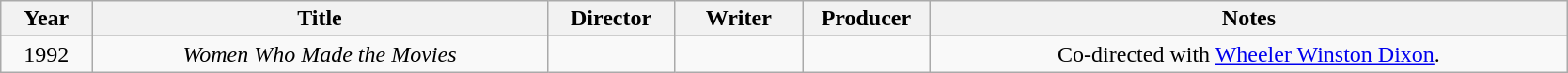<table class="wikitable" style="width:88%; text-align:center">
<tr>
<th style="width:5%;">Year</th>
<th style="width:25%;">Title</th>
<th style="width:7%;">Director</th>
<th style="width:7%;">Writer</th>
<th style="width:7%;">Producer</th>
<th style="width:35%;">Notes</th>
</tr>
<tr>
<td>1992</td>
<td><em>Women Who Made the Movies</em></td>
<td></td>
<td></td>
<td></td>
<td>Co-directed with <a href='#'>Wheeler Winston Dixon</a>.</td>
</tr>
</table>
